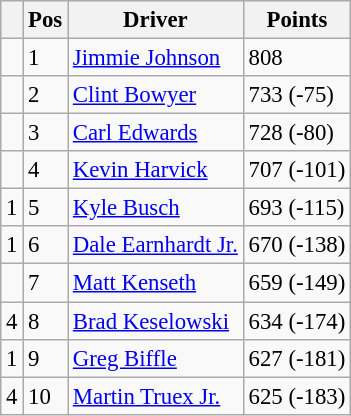<table class="wikitable " style="font-size: 95%;">
<tr>
<th></th>
<th>Pos</th>
<th>Driver</th>
<th>Points</th>
</tr>
<tr>
<td></td>
<td>1</td>
<td><a href='#'>Jimmie Johnson</a></td>
<td>808</td>
</tr>
<tr>
<td></td>
<td>2</td>
<td><a href='#'>Clint Bowyer</a></td>
<td>733 (-75)</td>
</tr>
<tr>
<td></td>
<td>3</td>
<td><a href='#'>Carl Edwards</a></td>
<td>728 (-80)</td>
</tr>
<tr>
<td></td>
<td>4</td>
<td><a href='#'>Kevin Harvick</a></td>
<td>707 (-101)</td>
</tr>
<tr>
<td> 1</td>
<td>5</td>
<td><a href='#'>Kyle Busch</a></td>
<td>693 (-115)</td>
</tr>
<tr>
<td> 1</td>
<td>6</td>
<td><a href='#'>Dale Earnhardt Jr.</a></td>
<td>670 (-138)</td>
</tr>
<tr>
<td></td>
<td>7</td>
<td><a href='#'>Matt Kenseth</a></td>
<td>659 (-149)</td>
</tr>
<tr>
<td> 4</td>
<td>8</td>
<td><a href='#'>Brad Keselowski</a></td>
<td>634 (-174)</td>
</tr>
<tr>
<td> 1</td>
<td>9</td>
<td><a href='#'>Greg Biffle</a></td>
<td>627 (-181)</td>
</tr>
<tr>
<td> 4</td>
<td>10</td>
<td><a href='#'>Martin Truex Jr.</a></td>
<td>625 (-183)</td>
</tr>
</table>
